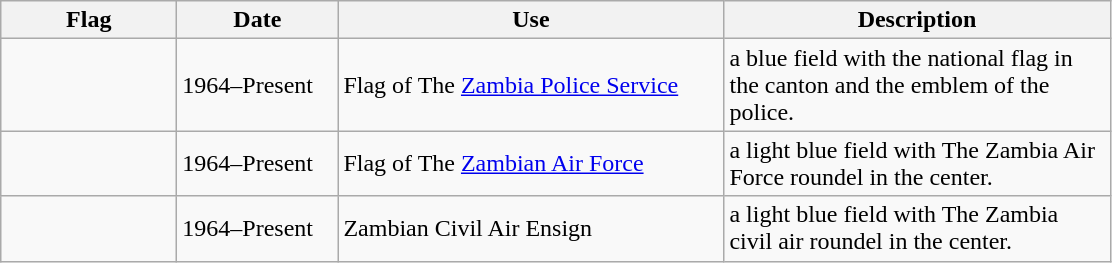<table class="wikitable">
<tr>
<th style="width:110px;">Flag</th>
<th style="width:100px;">Date</th>
<th style="width:250px;">Use</th>
<th style="width:250px;">Description</th>
</tr>
<tr>
<td></td>
<td>1964–Present</td>
<td>Flag of The <a href='#'>Zambia Police Service</a></td>
<td>a blue field with the national flag in the canton and the emblem of the police.</td>
</tr>
<tr>
<td></td>
<td>1964–Present</td>
<td>Flag of The <a href='#'>Zambian Air Force</a></td>
<td>a light blue field with The Zambia Air Force roundel in the center.</td>
</tr>
<tr>
<td></td>
<td>1964–Present</td>
<td>Zambian Civil Air Ensign</td>
<td>a light blue field with The Zambia civil air roundel in the center.</td>
</tr>
</table>
